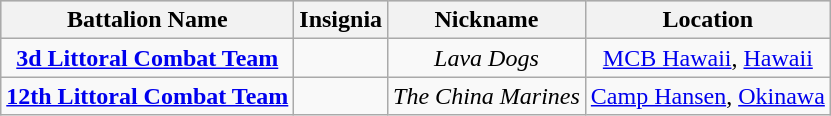<table class="wikitable sortable" style="text-align:center;">
<tr style="background:#ccc;">
<th><strong>Battalion Name</strong></th>
<th><strong>Insignia</strong></th>
<th><strong>Nickname</strong></th>
<th><strong>Location</strong></th>
</tr>
<tr>
<td><strong><a href='#'>3d Littoral Combat Team</a></strong></td>
<td></td>
<td><em>Lava Dogs</em></td>
<td><a href='#'>MCB Hawaii</a>, <a href='#'>Hawaii</a></td>
</tr>
<tr>
<td><strong><a href='#'>12th Littoral Combat Team</a></strong></td>
<td></td>
<td><em>The China Marines</em></td>
<td><a href='#'>Camp Hansen</a>, <a href='#'>Okinawa</a></td>
</tr>
</table>
